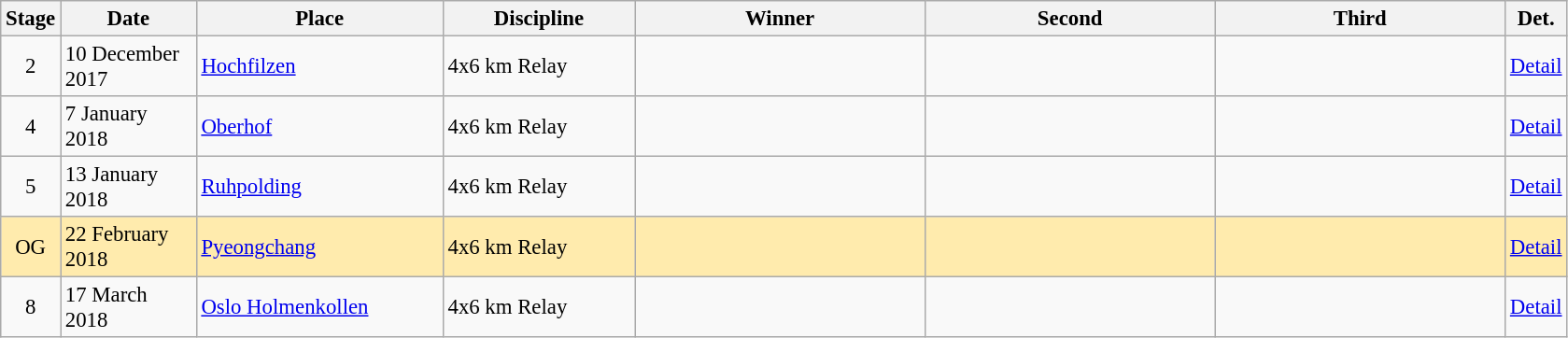<table class="wikitable" style="font-size:95%;">
<tr>
<th width="30">Stage</th>
<th width="90">Date</th>
<th width="169">Place</th>
<th width="130">Discipline</th>
<th width="200">Winner</th>
<th width="200">Second</th>
<th width="200">Third</th>
<th width="10">Det.</th>
</tr>
<tr>
<td align=center>2</td>
<td>10 December 2017</td>
<td> <a href='#'>Hochfilzen</a></td>
<td>4x6 km Relay</td>
<td></td>
<td></td>
<td></td>
<td><a href='#'>Detail</a></td>
</tr>
<tr>
<td align=center>4</td>
<td>7 January 2018</td>
<td> <a href='#'>Oberhof</a></td>
<td>4x6 km Relay</td>
<td></td>
<td></td>
<td></td>
<td><a href='#'>Detail</a></td>
</tr>
<tr>
<td align=center>5</td>
<td>13 January 2018</td>
<td> <a href='#'>Ruhpolding</a></td>
<td>4x6 km Relay</td>
<td></td>
<td></td>
<td></td>
<td><a href='#'>Detail</a></td>
</tr>
<tr style="background:#FFEBAD">
<td align=center>OG</td>
<td>22 February 2018</td>
<td> <a href='#'>Pyeongchang</a></td>
<td>4x6 km Relay</td>
<td></td>
<td></td>
<td></td>
<td><a href='#'>Detail</a></td>
</tr>
<tr>
<td align=center>8</td>
<td>17 March 2018</td>
<td> <a href='#'>Oslo Holmenkollen</a></td>
<td>4x6 km Relay</td>
<td></td>
<td></td>
<td></td>
<td><a href='#'>Detail</a></td>
</tr>
</table>
